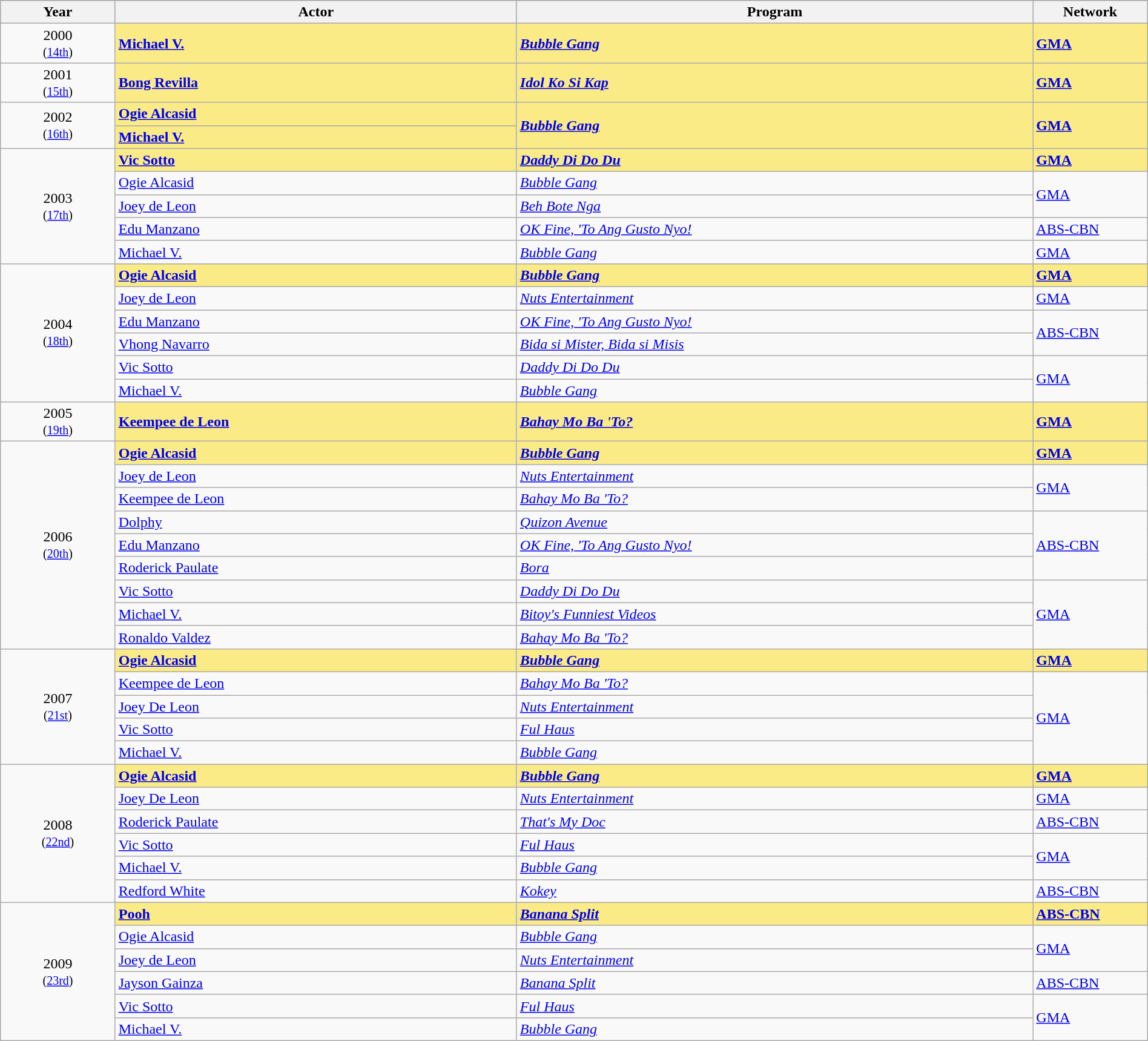<table class="wikitable" style="width:100%">
<tr bgcolor="#bebebe">
<th width="10%">Year</th>
<th width="35%">Actor</th>
<th width="45%">Program</th>
<th width="10%">Network</th>
</tr>
<tr>
<td style="text-align:center">2000<br><small>(<a href='#'>14th</a>)</small></td>
<td style="background:#FAEB86"><strong><a href='#'>Michael V.</a></strong></td>
<td style="background:#FAEB86"><strong><em><a href='#'>Bubble Gang</a></em></strong></td>
<td style="background:#FAEB86"><strong><a href='#'>GMA</a></strong></td>
</tr>
<tr>
<td style="text-align:center">2001<br><small>(<a href='#'>15th</a>)</small></td>
<td style="background:#FAEB86"><strong><a href='#'>Bong Revilla</a></strong></td>
<td style="background:#FAEB86"><strong><em><a href='#'>Idol Ko Si Kap</a></em></strong></td>
<td style="background:#FAEB86"><strong><a href='#'>GMA</a></strong></td>
</tr>
<tr>
<td rowspan=2 style="text-align:center">2002<br><small>(<a href='#'>16th</a>)</small></td>
<td style="background:#FAEB86"><strong><a href='#'>Ogie Alcasid</a></strong></td>
<td rowspan=2 style="background:#FAEB86"><strong><em><a href='#'>Bubble Gang</a></em></strong></td>
<td rowspan=2 style="background:#FAEB86"><strong><a href='#'>GMA</a></strong></td>
</tr>
<tr>
<td style="background:#FAEB86"><strong><a href='#'>Michael V.</a></strong></td>
</tr>
<tr>
<td rowspan=5 style="text-align:center">2003<br><small>(<a href='#'>17th</a>)</small></td>
<td style="background:#FAEB86"><strong><a href='#'>Vic Sotto</a></strong></td>
<td style="background:#FAEB86"><strong><em><a href='#'>Daddy Di Do Du</a></em></strong></td>
<td style="background:#FAEB86"><strong><a href='#'>GMA</a></strong></td>
</tr>
<tr>
<td><a href='#'>Ogie Alcasid</a></td>
<td><em><a href='#'>Bubble Gang</a></em></td>
<td rowspan=2><a href='#'>GMA</a></td>
</tr>
<tr>
<td><a href='#'>Joey de Leon</a></td>
<td><em><a href='#'>Beh Bote Nga</a></em></td>
</tr>
<tr>
<td><a href='#'>Edu Manzano</a></td>
<td><em><a href='#'>OK Fine, 'To Ang Gusto Nyo!</a></em></td>
<td><a href='#'>ABS-CBN</a></td>
</tr>
<tr>
<td><a href='#'>Michael V.</a></td>
<td><em><a href='#'>Bubble Gang</a></em></td>
<td><a href='#'>GMA</a></td>
</tr>
<tr>
<td rowspan=6 style="text-align:center">2004<br><small>(<a href='#'>18th</a>)</small></td>
<td style="background:#FAEB86"><strong><a href='#'>Ogie Alcasid</a></strong></td>
<td style="background:#FAEB86"><strong><em><a href='#'>Bubble Gang</a></em></strong></td>
<td style="background:#FAEB86"><strong><a href='#'>GMA</a></strong></td>
</tr>
<tr>
<td><a href='#'>Joey de Leon</a></td>
<td><em><a href='#'>Nuts Entertainment</a> </em></td>
<td><a href='#'>GMA</a></td>
</tr>
<tr>
<td><a href='#'>Edu Manzano</a></td>
<td><em><a href='#'>OK Fine, 'To Ang Gusto Nyo!</a></em></td>
<td rowspan=2><a href='#'>ABS-CBN</a></td>
</tr>
<tr>
<td><a href='#'>Vhong Navarro</a></td>
<td><em><a href='#'>Bida si Mister, Bida si Misis</a></em></td>
</tr>
<tr>
<td><a href='#'>Vic Sotto</a></td>
<td><em><a href='#'>Daddy Di Do Du</a></em></td>
<td rowspan=2><a href='#'>GMA</a></td>
</tr>
<tr>
<td><a href='#'>Michael V.</a></td>
<td><em><a href='#'>Bubble Gang</a></em></td>
</tr>
<tr>
<td style="text-align:center">2005<br><small>(<a href='#'>19th</a>)</small></td>
<td style="background:#FAEB86"><strong><a href='#'>Keempee de Leon</a></strong></td>
<td style="background:#FAEB86"><strong><em><a href='#'>Bahay Mo Ba 'To?</a></em></strong></td>
<td style="background:#FAEB86"><strong><a href='#'>GMA</a></strong></td>
</tr>
<tr>
<td rowspan=9 style="text-align:center">2006<br><small>(<a href='#'>20th</a>)</small></td>
<td style="background:#FAEB86"><strong><a href='#'>Ogie Alcasid</a></strong></td>
<td style="background:#FAEB86"><strong><em><a href='#'>Bubble Gang</a></em></strong></td>
<td style="background:#FAEB86"><strong><a href='#'>GMA</a></strong></td>
</tr>
<tr>
<td><a href='#'>Joey de Leon</a></td>
<td><em><a href='#'>Nuts Entertainment</a></em></td>
<td rowspan=2><a href='#'>GMA</a></td>
</tr>
<tr>
<td><a href='#'>Keempee de Leon</a></td>
<td><em><a href='#'>Bahay Mo Ba 'To?</a></em></td>
</tr>
<tr>
<td><a href='#'>Dolphy</a></td>
<td><em><a href='#'>Quizon Avenue</a></em></td>
<td rowspan=3><a href='#'>ABS-CBN</a></td>
</tr>
<tr>
<td><a href='#'>Edu Manzano</a></td>
<td><em><a href='#'>OK Fine, 'To Ang Gusto Nyo!</a></em></td>
</tr>
<tr>
<td><a href='#'>Roderick Paulate</a></td>
<td><em><a href='#'>Bora</a></em></td>
</tr>
<tr>
<td><a href='#'>Vic Sotto</a></td>
<td><em><a href='#'>Daddy Di Do Du</a></em></td>
<td rowspan=3><a href='#'>GMA</a></td>
</tr>
<tr>
<td><a href='#'>Michael V.</a></td>
<td><em><a href='#'>Bitoy's Funniest Videos</a></em></td>
</tr>
<tr>
<td><a href='#'>Ronaldo Valdez</a></td>
<td><em><a href='#'>Bahay Mo Ba 'To?</a></em></td>
</tr>
<tr>
<td rowspan=5 style="text-align:center">2007<br><small>(<a href='#'>21st</a>)</small></td>
<td style="background:#FAEB86"><strong><a href='#'>Ogie Alcasid</a></strong></td>
<td style="background:#FAEB86"><strong><em><a href='#'>Bubble Gang</a></em></strong></td>
<td style="background:#FAEB86"><strong><a href='#'>GMA</a></strong></td>
</tr>
<tr>
<td><a href='#'>Keempee de Leon</a></td>
<td><em><a href='#'>Bahay Mo Ba 'To?</a></em></td>
<td rowspan=4><a href='#'>GMA</a></td>
</tr>
<tr>
<td><a href='#'>Joey De Leon</a></td>
<td><em><a href='#'>Nuts Entertainment</a></em></td>
</tr>
<tr>
<td><a href='#'>Vic Sotto</a></td>
<td><em><a href='#'>Ful Haus</a></em></td>
</tr>
<tr>
<td><a href='#'>Michael V.</a></td>
<td><em><a href='#'>Bubble Gang</a></em></td>
</tr>
<tr>
<td rowspan=6 style="text-align:center">2008<br><small>(<a href='#'>22nd</a>)</small></td>
<td style="background:#FAEB86"><strong><a href='#'>Ogie Alcasid</a></strong></td>
<td style="background:#FAEB86"><strong><em><a href='#'>Bubble Gang</a></em></strong></td>
<td style="background:#FAEB86"><strong><a href='#'>GMA</a></strong></td>
</tr>
<tr>
<td><a href='#'>Joey De Leon</a></td>
<td><em><a href='#'>Nuts Entertainment</a></em></td>
<td><a href='#'>GMA</a></td>
</tr>
<tr>
<td><a href='#'>Roderick Paulate</a></td>
<td><em><a href='#'>That's My Doc</a></em></td>
<td><a href='#'>ABS-CBN</a></td>
</tr>
<tr>
<td><a href='#'>Vic Sotto</a></td>
<td><em><a href='#'>Ful Haus</a></em></td>
<td rowspan=2><a href='#'>GMA</a></td>
</tr>
<tr>
<td><a href='#'>Michael V.</a></td>
<td><em><a href='#'>Bubble Gang</a></em></td>
</tr>
<tr>
<td><a href='#'>Redford White</a></td>
<td><em><a href='#'>Kokey</a></em></td>
<td><a href='#'>ABS-CBN</a></td>
</tr>
<tr>
<td rowspan=6 style="text-align:center">2009<br><small>(<a href='#'>23rd</a>)</small></td>
<td style="background:#FAEB86"><strong><a href='#'>Pooh</a></strong></td>
<td style="background:#FAEB86"><strong><em><a href='#'>Banana Split</a></em></strong></td>
<td style="background:#FAEB86"><strong><a href='#'>ABS-CBN</a></strong></td>
</tr>
<tr>
<td><a href='#'>Ogie Alcasid</a></td>
<td><em><a href='#'>Bubble Gang</a></em></td>
<td rowspan=2><a href='#'>GMA</a></td>
</tr>
<tr>
<td><a href='#'>Joey de Leon</a></td>
<td><em><a href='#'>Nuts Entertainment</a></em></td>
</tr>
<tr>
<td><a href='#'>Jayson Gainza</a></td>
<td><em><a href='#'>Banana Split</a></em></td>
<td><a href='#'>ABS-CBN</a></td>
</tr>
<tr>
<td><a href='#'>Vic Sotto</a></td>
<td><em><a href='#'>Ful Haus</a></em></td>
<td rowspan=2><a href='#'>GMA</a></td>
</tr>
<tr>
<td><a href='#'>Michael V.</a></td>
<td><em><a href='#'>Bubble Gang</a></em></td>
</tr>
</table>
